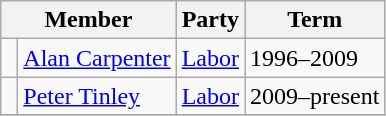<table class="wikitable">
<tr>
<th colspan="2">Member</th>
<th>Party</th>
<th>Term</th>
</tr>
<tr>
<td> </td>
<td><a href='#'>Alan Carpenter</a></td>
<td><a href='#'>Labor</a></td>
<td>1996–2009</td>
</tr>
<tr>
<td> </td>
<td><a href='#'>Peter Tinley</a></td>
<td><a href='#'>Labor</a></td>
<td>2009–present</td>
</tr>
<tr>
</tr>
</table>
